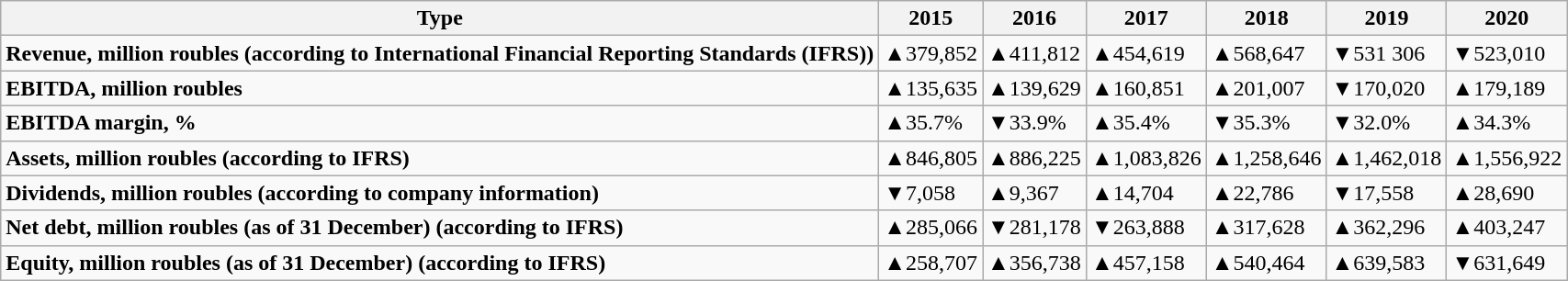<table class="wikitable">
<tr>
<th><strong>Type</strong></th>
<th><strong>2015</strong></th>
<th><strong>2016</strong></th>
<th><strong>2017</strong></th>
<th><strong>2018</strong></th>
<th><strong>2019</strong></th>
<th>2020</th>
</tr>
<tr>
<td><strong>Revenue, million roubles (according to International Financial Reporting Standards (IFRS))</strong></td>
<td>▲379,852</td>
<td>▲411,812</td>
<td>▲454,619</td>
<td>▲568,647</td>
<td>▼531 306</td>
<td>▼523,010</td>
</tr>
<tr>
<td><strong>EBITDA, million roubles</strong></td>
<td>▲135,635</td>
<td>▲139,629</td>
<td>▲160,851</td>
<td>▲201,007</td>
<td>▼170,020</td>
<td>▲179,189</td>
</tr>
<tr>
<td><strong>EBITDA margin, %</strong></td>
<td>▲35.7%</td>
<td>▼33.9%</td>
<td>▲35.4%</td>
<td>▼35.3%</td>
<td>▼32.0%</td>
<td>▲34.3%</td>
</tr>
<tr>
<td><strong>Assets, million roubles (according to IFRS)</strong></td>
<td>▲846,805</td>
<td>▲886,225</td>
<td>▲1,083,826</td>
<td>▲1,258,646</td>
<td>▲1,462,018</td>
<td>▲1,556,922</td>
</tr>
<tr>
<td><strong>Dividends, million roubles (according to company information)</strong></td>
<td>▼7,058</td>
<td>▲9,367</td>
<td>▲14,704</td>
<td>▲22,786</td>
<td>▼17,558</td>
<td>▲28,690</td>
</tr>
<tr>
<td><strong>Net debt, million roubles (as of 31 December) (according to IFRS)</strong></td>
<td>▲285,066</td>
<td>▼281,178</td>
<td>▼263,888</td>
<td>▲317,628</td>
<td>▲362,296</td>
<td>▲403,247</td>
</tr>
<tr>
<td><strong>Equity, million roubles (as of 31 December) (according to IFRS)</strong></td>
<td>▲258,707</td>
<td>▲356,738</td>
<td>▲457,158</td>
<td>▲540,464</td>
<td>▲639,583</td>
<td>▼631,649</td>
</tr>
</table>
